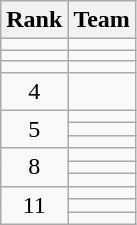<table class="wikitable">
<tr>
<th>Rank</th>
<th>Team</th>
</tr>
<tr align=center>
<td></td>
<td align=left></td>
</tr>
<tr align=center>
<td></td>
<td align=left></td>
</tr>
<tr align=center>
<td></td>
<td align=left></td>
</tr>
<tr align=center>
<td>4</td>
<td align=left></td>
</tr>
<tr align=center>
<td rowspan=3>5</td>
<td align=left></td>
</tr>
<tr>
<td align=left></td>
</tr>
<tr>
<td align=left></td>
</tr>
<tr align=center>
<td rowspan=3>8</td>
<td align=left></td>
</tr>
<tr>
<td align=left></td>
</tr>
<tr>
<td align=left></td>
</tr>
<tr align=center>
<td rowspan=3>11</td>
<td align=left></td>
</tr>
<tr>
<td align=left></td>
</tr>
<tr>
<td align=left></td>
</tr>
</table>
